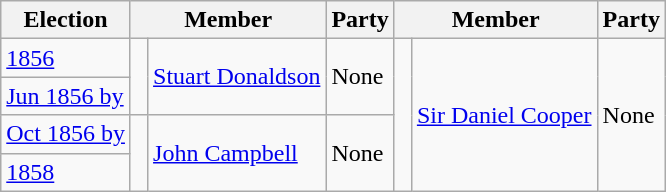<table class="wikitable">
<tr>
<th>Election</th>
<th colspan="2">Member</th>
<th>Party</th>
<th colspan="2">Member</th>
<th>Party</th>
</tr>
<tr>
<td><a href='#'>1856</a></td>
<td rowspan="2" > </td>
<td rowspan="2"><a href='#'>Stuart Donaldson</a></td>
<td rowspan="2">None</td>
<td rowspan="4" > </td>
<td rowspan="4"><a href='#'>Sir Daniel Cooper</a></td>
<td rowspan="4">None</td>
</tr>
<tr>
<td><a href='#'>Jun 1856 by</a></td>
</tr>
<tr>
<td><a href='#'>Oct 1856 by</a></td>
<td rowspan="2" > </td>
<td rowspan="2"><a href='#'>John Campbell</a></td>
<td rowspan="2">None</td>
</tr>
<tr>
<td><a href='#'>1858</a></td>
</tr>
</table>
